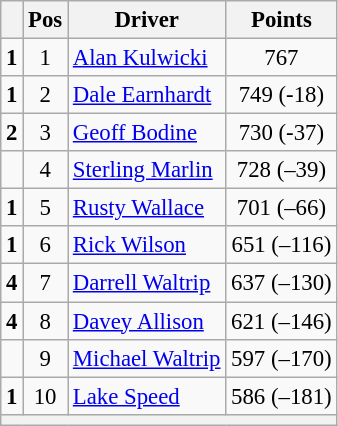<table class="wikitable" style="font-size: 95%;">
<tr>
<th></th>
<th>Pos</th>
<th>Driver</th>
<th>Points</th>
</tr>
<tr>
<td align="left">  <strong>1</strong></td>
<td style="text-align:center;">1</td>
<td><a href='#'>Alan Kulwicki</a></td>
<td style="text-align:center;">767</td>
</tr>
<tr>
<td align="left">  <strong>1</strong></td>
<td style="text-align:center;">2</td>
<td><a href='#'>Dale Earnhardt</a></td>
<td style="text-align:center;">749 (-18)</td>
</tr>
<tr>
<td align="left">  <strong>2</strong></td>
<td style="text-align:center;">3</td>
<td><a href='#'>Geoff Bodine</a></td>
<td style="text-align:center;">730 (-37)</td>
</tr>
<tr>
<td align="left"></td>
<td style="text-align:center;">4</td>
<td><a href='#'>Sterling Marlin</a></td>
<td style="text-align:center;">728 (–39)</td>
</tr>
<tr>
<td align="left">  <strong>1</strong></td>
<td style="text-align:center;">5</td>
<td><a href='#'>Rusty Wallace</a></td>
<td style="text-align:center;">701 (–66)</td>
</tr>
<tr>
<td align="left">  <strong>1</strong></td>
<td style="text-align:center;">6</td>
<td><a href='#'>Rick Wilson</a></td>
<td style="text-align:center;">651 (–116)</td>
</tr>
<tr>
<td align="left">  <strong>4</strong></td>
<td style="text-align:center;">7</td>
<td><a href='#'>Darrell Waltrip</a></td>
<td style="text-align:center;">637 (–130)</td>
</tr>
<tr>
<td align="left">  <strong>4</strong></td>
<td style="text-align:center;">8</td>
<td><a href='#'>Davey Allison</a></td>
<td style="text-align:center;">621 (–146)</td>
</tr>
<tr>
<td align="left"></td>
<td style="text-align:center;">9</td>
<td><a href='#'>Michael Waltrip</a></td>
<td style="text-align:center;">597 (–170)</td>
</tr>
<tr>
<td align="left">  <strong>1</strong></td>
<td style="text-align:center;">10</td>
<td><a href='#'>Lake Speed</a></td>
<td style="text-align:center;">586 (–181)</td>
</tr>
<tr class="sortbottom">
<th colspan="9"></th>
</tr>
</table>
